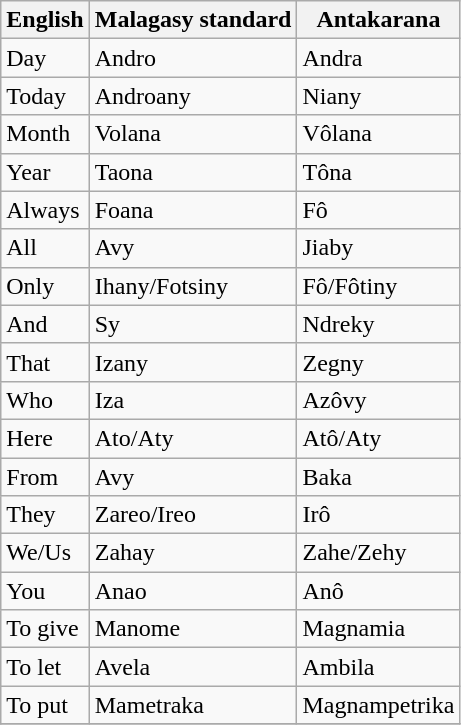<table class="wikitable sortable">
<tr>
<th>English</th>
<th>Malagasy standard</th>
<th>Antakarana</th>
</tr>
<tr>
<td>Day</td>
<td>Andro</td>
<td>Andra</td>
</tr>
<tr>
<td>Today</td>
<td>Androany</td>
<td>Niany</td>
</tr>
<tr>
<td>Month</td>
<td>Volana</td>
<td>Vôlana</td>
</tr>
<tr>
<td>Year</td>
<td>Taona</td>
<td>Tôna</td>
</tr>
<tr>
<td>Always</td>
<td>Foana</td>
<td>Fô</td>
</tr>
<tr>
<td>All</td>
<td>Avy</td>
<td>Jiaby</td>
</tr>
<tr>
<td>Only</td>
<td>Ihany/Fotsiny</td>
<td>Fô/Fôtiny</td>
</tr>
<tr>
<td>And</td>
<td>Sy</td>
<td>Ndreky</td>
</tr>
<tr>
<td>That</td>
<td>Izany</td>
<td>Zegny</td>
</tr>
<tr>
<td>Who</td>
<td>Iza</td>
<td>Azôvy</td>
</tr>
<tr>
<td>Here</td>
<td>Ato/Aty</td>
<td>Atô/Aty</td>
</tr>
<tr>
<td>From</td>
<td>Avy</td>
<td>Baka</td>
</tr>
<tr>
<td>They</td>
<td>Zareo/Ireo</td>
<td>Irô</td>
</tr>
<tr>
<td>We/Us</td>
<td>Zahay</td>
<td>Zahe/Zehy</td>
</tr>
<tr>
<td>You</td>
<td>Anao</td>
<td>Anô</td>
</tr>
<tr>
<td>To give</td>
<td>Manome</td>
<td>Magnamia</td>
</tr>
<tr>
<td>To let</td>
<td>Avela</td>
<td>Ambila</td>
</tr>
<tr>
<td>To put</td>
<td>Mametraka</td>
<td>Magnampetrika</td>
</tr>
<tr>
</tr>
</table>
